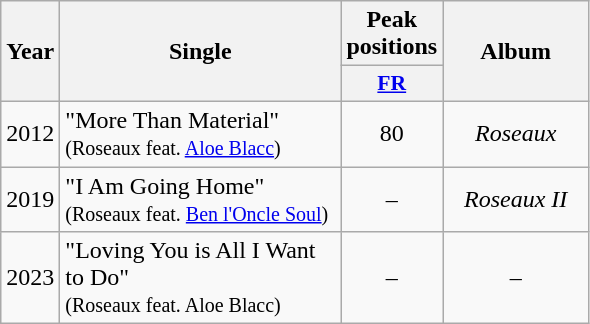<table class="wikitable">
<tr>
<th align="center" rowspan="2" width="10">Year</th>
<th align="center" rowspan="2" width="180">Single</th>
<th align="center" colspan="1" width="20">Peak positions</th>
<th align="center" rowspan="2" width="90">Album</th>
</tr>
<tr>
<th scope="col" style="width:3em;font-size:90%;"><a href='#'>FR</a><br></th>
</tr>
<tr>
<td style="text-align:center;">2012</td>
<td>"More Than Material"<br><small>(Roseaux feat. <a href='#'>Aloe Blacc</a>)</small></td>
<td style="text-align:center;">80</td>
<td style="text-align:center;"><em>Roseaux</em></td>
</tr>
<tr>
<td style="text-align:center;">2019</td>
<td>"I Am Going Home"<br><small>(Roseaux feat. <a href='#'>Ben l'Oncle Soul</a>)</small></td>
<td style="text-align:center;">–</td>
<td style="text-align:center;"><em>Roseaux II</em></td>
</tr>
<tr>
<td>2023</td>
<td>"Loving You is All I Want to Do"<br><small>(Roseaux feat. Aloe Blacc)</small></td>
<td style="text-align:center;">–</td>
<td style="text-align:center;">–</td>
</tr>
</table>
